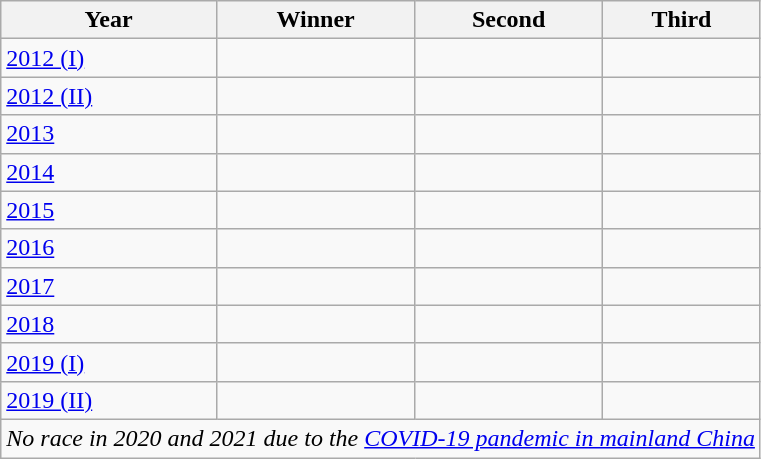<table class="wikitable">
<tr>
<th>Year</th>
<th>Winner</th>
<th>Second</th>
<th>Third</th>
</tr>
<tr>
<td><a href='#'>2012 (I)</a></td>
<td></td>
<td></td>
<td></td>
</tr>
<tr>
<td><a href='#'>2012 (II)</a></td>
<td></td>
<td></td>
<td></td>
</tr>
<tr>
<td><a href='#'>2013</a></td>
<td></td>
<td></td>
<td></td>
</tr>
<tr>
<td><a href='#'>2014</a></td>
<td></td>
<td></td>
<td></td>
</tr>
<tr>
<td><a href='#'>2015</a></td>
<td></td>
<td></td>
<td></td>
</tr>
<tr>
<td><a href='#'>2016</a></td>
<td></td>
<td></td>
<td></td>
</tr>
<tr>
<td><a href='#'>2017</a></td>
<td></td>
<td></td>
<td></td>
</tr>
<tr>
<td><a href='#'>2018</a></td>
<td></td>
<td></td>
<td></td>
</tr>
<tr>
<td><a href='#'>2019 (I)</a></td>
<td></td>
<td></td>
<td></td>
</tr>
<tr>
<td><a href='#'>2019 (II)</a></td>
<td></td>
<td></td>
<td></td>
</tr>
<tr style="text-align:center;">
<td colspan=4><em>No race in 2020 and 2021 due to the <a href='#'>COVID-19 pandemic in mainland China</a></em></td>
</tr>
</table>
